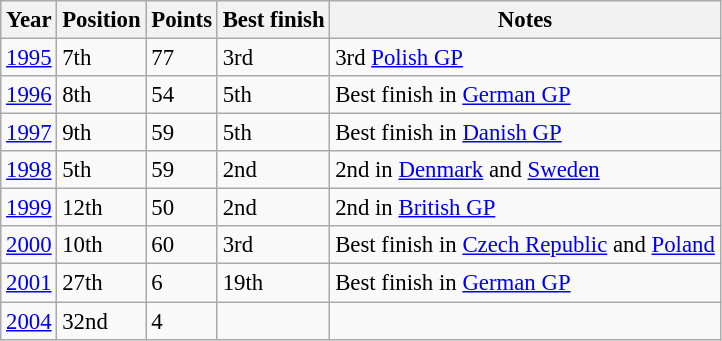<table class="wikitable" style="font-size: 95%;">
<tr>
<th>Year</th>
<th>Position</th>
<th>Points</th>
<th>Best finish</th>
<th>Notes</th>
</tr>
<tr>
<td><a href='#'>1995</a></td>
<td>7th</td>
<td>77</td>
<td>3rd</td>
<td>3rd <a href='#'>Polish GP</a></td>
</tr>
<tr>
<td><a href='#'>1996</a></td>
<td>8th</td>
<td>54</td>
<td>5th</td>
<td>Best finish in <a href='#'>German GP</a></td>
</tr>
<tr>
<td><a href='#'>1997</a></td>
<td>9th</td>
<td>59</td>
<td>5th</td>
<td>Best finish in <a href='#'>Danish GP</a></td>
</tr>
<tr>
<td><a href='#'>1998</a></td>
<td>5th</td>
<td>59</td>
<td>2nd</td>
<td>2nd in <a href='#'>Denmark</a> and <a href='#'>Sweden</a></td>
</tr>
<tr>
<td><a href='#'>1999</a></td>
<td>12th</td>
<td>50</td>
<td>2nd</td>
<td>2nd in <a href='#'>British GP</a></td>
</tr>
<tr>
<td><a href='#'>2000</a></td>
<td>10th</td>
<td>60</td>
<td>3rd</td>
<td>Best finish in <a href='#'>Czech Republic</a> and <a href='#'>Poland</a></td>
</tr>
<tr>
<td><a href='#'>2001</a></td>
<td>27th</td>
<td>6</td>
<td>19th</td>
<td>Best finish in <a href='#'>German GP</a></td>
</tr>
<tr>
<td><a href='#'>2004</a></td>
<td>32nd</td>
<td>4</td>
<td></td>
<td></td>
</tr>
</table>
